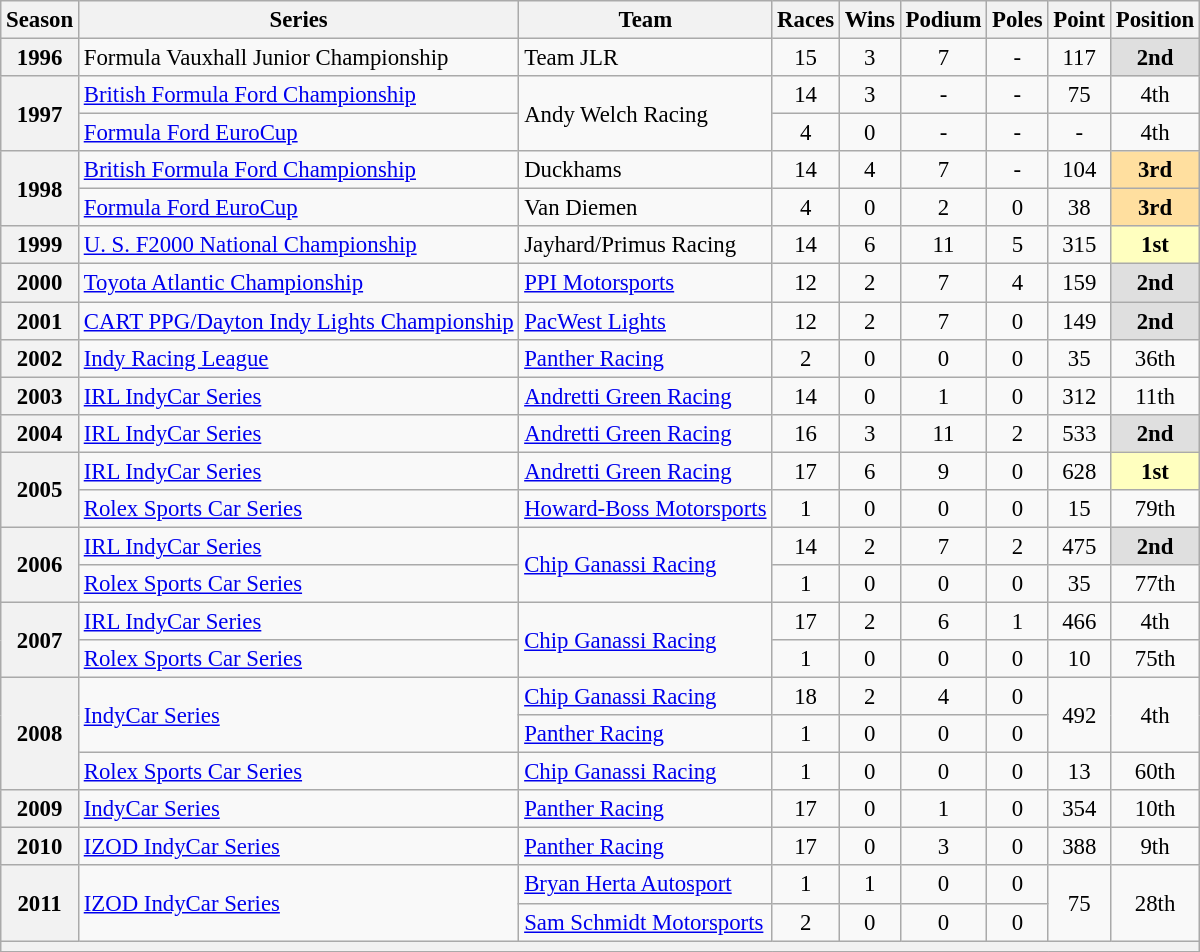<table class="wikitable" style="font-size: 95%; text-align:center">
<tr>
<th scope="col">Season</th>
<th scope="col">Series</th>
<th scope="col">Team</th>
<th scope="col">Races</th>
<th scope="col">Wins</th>
<th scope="col">Podium</th>
<th scope="col">Poles</th>
<th scope="col">Point</th>
<th scope="col">Position</th>
</tr>
<tr>
<th>1996</th>
<td align=left>Formula Vauxhall Junior Championship</td>
<td align=left>Team JLR</td>
<td>15</td>
<td>3</td>
<td>7</td>
<td>-</td>
<td>117</td>
<td bgcolor="DFDFDF"><strong>2nd</strong></td>
</tr>
<tr>
<th rowspan="2">1997</th>
<td align=left><a href='#'>British Formula Ford Championship</a></td>
<td align=left rowspan="2">Andy Welch Racing</td>
<td>14</td>
<td>3</td>
<td>-</td>
<td>-</td>
<td>75</td>
<td>4th</td>
</tr>
<tr>
<td align=left><a href='#'>Formula Ford EuroCup</a></td>
<td>4</td>
<td>0</td>
<td>-</td>
<td>-</td>
<td>-</td>
<td>4th</td>
</tr>
<tr>
<th rowspan="2">1998</th>
<td align=left><a href='#'>British Formula Ford Championship</a></td>
<td align=left>Duckhams</td>
<td>14</td>
<td>4</td>
<td>7</td>
<td>-</td>
<td>104</td>
<td style="background:#FFDF9F"><strong>3rd</strong></td>
</tr>
<tr>
<td align=left><a href='#'>Formula Ford EuroCup</a></td>
<td align=left>Van Diemen</td>
<td>4</td>
<td>0</td>
<td>2</td>
<td>0</td>
<td>38</td>
<td style="background:#FFDF9F"><strong>3rd</strong></td>
</tr>
<tr>
<th>1999</th>
<td align=left><a href='#'>U. S. F2000 National Championship</a></td>
<td align=left>Jayhard/Primus Racing</td>
<td>14</td>
<td>6</td>
<td>11</td>
<td>5</td>
<td>315</td>
<td bgcolor="FFFFBF"><strong>1st</strong></td>
</tr>
<tr>
<th>2000</th>
<td align=left><a href='#'>Toyota Atlantic Championship</a></td>
<td align=left><a href='#'>PPI Motorsports</a></td>
<td>12</td>
<td>2</td>
<td>7</td>
<td>4</td>
<td>159</td>
<td bgcolor="DFDFDF"><strong>2nd</strong></td>
</tr>
<tr>
<th>2001</th>
<td align=left><a href='#'>CART PPG/Dayton Indy Lights Championship</a></td>
<td align=left><a href='#'>PacWest Lights</a></td>
<td>12</td>
<td>2</td>
<td>7</td>
<td>0</td>
<td>149</td>
<td bgcolor="DFDFDF"><strong>2nd</strong></td>
</tr>
<tr>
<th>2002</th>
<td align=left><a href='#'>Indy Racing League</a></td>
<td align=left><a href='#'>Panther Racing</a></td>
<td>2</td>
<td>0</td>
<td>0</td>
<td>0</td>
<td>35</td>
<td>36th</td>
</tr>
<tr>
<th>2003</th>
<td align=left><a href='#'>IRL IndyCar Series</a></td>
<td align=left><a href='#'>Andretti Green Racing</a></td>
<td>14</td>
<td>0</td>
<td>1</td>
<td>0</td>
<td>312</td>
<td>11th</td>
</tr>
<tr>
<th>2004</th>
<td align=left><a href='#'>IRL IndyCar Series</a></td>
<td align=left><a href='#'>Andretti Green Racing</a></td>
<td>16</td>
<td>3</td>
<td>11</td>
<td>2</td>
<td>533</td>
<td bgcolor="DFDFDF"><strong>2nd</strong></td>
</tr>
<tr>
<th rowspan=2>2005</th>
<td align=left><a href='#'>IRL IndyCar Series</a></td>
<td align=left><a href='#'>Andretti Green Racing</a></td>
<td>17</td>
<td>6</td>
<td>9</td>
<td>0</td>
<td>628</td>
<td bgcolor="FFFFBF"><strong>1st</strong></td>
</tr>
<tr>
<td align=left><a href='#'>Rolex Sports Car Series</a></td>
<td align=left><a href='#'>Howard-Boss Motorsports</a></td>
<td>1</td>
<td>0</td>
<td>0</td>
<td>0</td>
<td>15</td>
<td>79th</td>
</tr>
<tr>
<th rowspan=2>2006</th>
<td align=left><a href='#'>IRL IndyCar Series</a></td>
<td rowspan=2 align=left><a href='#'>Chip Ganassi Racing</a></td>
<td>14</td>
<td>2</td>
<td>7</td>
<td>2</td>
<td>475</td>
<td bgcolor="DFDFDF"><strong>2nd</strong></td>
</tr>
<tr>
<td align=left><a href='#'>Rolex Sports Car Series</a></td>
<td>1</td>
<td>0</td>
<td>0</td>
<td>0</td>
<td>35</td>
<td>77th</td>
</tr>
<tr>
<th rowspan=2>2007</th>
<td align=left><a href='#'>IRL IndyCar Series</a></td>
<td rowspan=2 align=left><a href='#'>Chip Ganassi Racing</a></td>
<td>17</td>
<td>2</td>
<td>6</td>
<td>1</td>
<td>466</td>
<td>4th</td>
</tr>
<tr>
<td align=left><a href='#'>Rolex Sports Car Series</a></td>
<td>1</td>
<td>0</td>
<td>0</td>
<td>0</td>
<td>10</td>
<td>75th</td>
</tr>
<tr>
<th rowspan=3>2008</th>
<td rowspan=2 align=left><a href='#'>IndyCar Series</a></td>
<td align=left><a href='#'>Chip Ganassi Racing</a></td>
<td>18</td>
<td>2</td>
<td>4</td>
<td>0</td>
<td rowspan=2>492</td>
<td rowspan=2>4th</td>
</tr>
<tr>
<td align=left><a href='#'>Panther Racing</a></td>
<td>1</td>
<td>0</td>
<td>0</td>
<td>0</td>
</tr>
<tr>
<td align=left><a href='#'>Rolex Sports Car Series</a></td>
<td align=left><a href='#'>Chip Ganassi Racing</a></td>
<td>1</td>
<td>0</td>
<td>0</td>
<td>0</td>
<td>13</td>
<td>60th</td>
</tr>
<tr>
<th>2009</th>
<td align=left><a href='#'>IndyCar Series</a></td>
<td align=left><a href='#'>Panther Racing</a></td>
<td>17</td>
<td>0</td>
<td>1</td>
<td>0</td>
<td>354</td>
<td>10th</td>
</tr>
<tr>
<th>2010</th>
<td align=left><a href='#'>IZOD IndyCar Series</a></td>
<td align=left><a href='#'>Panther Racing</a></td>
<td>17</td>
<td>0</td>
<td>3</td>
<td>0</td>
<td>388</td>
<td>9th</td>
</tr>
<tr>
<th rowspan=2>2011</th>
<td rowspan=2 align=left><a href='#'>IZOD IndyCar Series</a></td>
<td align=left><a href='#'>Bryan Herta Autosport</a></td>
<td>1</td>
<td>1</td>
<td>0</td>
<td>0</td>
<td rowspan=2>75</td>
<td rowspan=2>28th</td>
</tr>
<tr>
<td align=left><a href='#'>Sam Schmidt Motorsports</a></td>
<td>2</td>
<td>0</td>
<td>0</td>
<td>0</td>
</tr>
<tr>
<th colspan="10"></th>
</tr>
<tr>
</tr>
</table>
